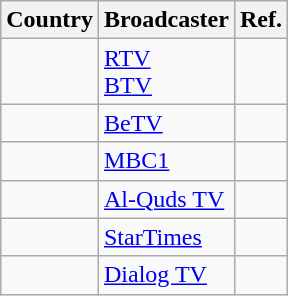<table class="wikitable">
<tr>
<th>Country</th>
<th>Broadcaster</th>
<th>Ref.</th>
</tr>
<tr>
<td><strong></strong></td>
<td><a href='#'>RTV</a><br><a href='#'>BTV</a></td>
<td></td>
</tr>
<tr>
<td><strong></strong></td>
<td><a href='#'>BeTV</a></td>
<td></td>
</tr>
<tr>
<td><strong></strong></td>
<td><a href='#'>MBC1</a></td>
<td></td>
</tr>
<tr>
<td><strong></strong></td>
<td><a href='#'>Al-Quds TV</a></td>
<td></td>
</tr>
<tr>
<td><strong></strong></td>
<td><a href='#'>StarTimes</a></td>
<td></td>
</tr>
<tr>
<td><strong></strong></td>
<td><a href='#'>Dialog TV</a></td>
<td></td>
</tr>
</table>
